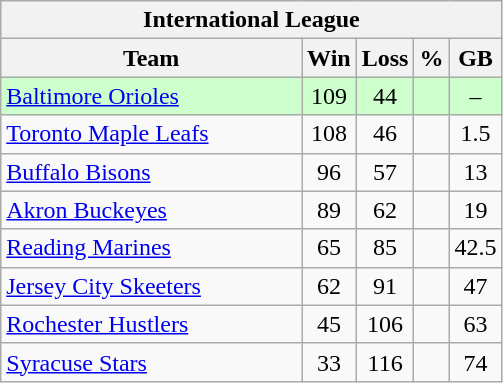<table class="wikitable">
<tr>
<th colspan="5">International League</th>
</tr>
<tr>
<th width="60%">Team</th>
<th>Win</th>
<th>Loss</th>
<th>%</th>
<th>GB</th>
</tr>
<tr align=center bgcolor=ccffcc>
<td align=left><a href='#'>Baltimore Orioles</a></td>
<td>109</td>
<td>44</td>
<td></td>
<td>–</td>
</tr>
<tr align=center>
<td align=left><a href='#'>Toronto Maple Leafs</a></td>
<td>108</td>
<td>46</td>
<td></td>
<td>1.5</td>
</tr>
<tr align=center>
<td align=left><a href='#'>Buffalo Bisons</a></td>
<td>96</td>
<td>57</td>
<td></td>
<td>13</td>
</tr>
<tr align=center>
<td align=left><a href='#'>Akron Buckeyes</a></td>
<td>89</td>
<td>62</td>
<td></td>
<td>19</td>
</tr>
<tr align=center>
<td align=left><a href='#'>Reading Marines</a></td>
<td>65</td>
<td>85</td>
<td></td>
<td>42.5</td>
</tr>
<tr align=center>
<td align=left><a href='#'>Jersey City Skeeters</a></td>
<td>62</td>
<td>91</td>
<td></td>
<td>47</td>
</tr>
<tr align=center>
<td align=left><a href='#'>Rochester Hustlers</a></td>
<td>45</td>
<td>106</td>
<td></td>
<td>63</td>
</tr>
<tr align=center>
<td align=left><a href='#'>Syracuse Stars</a></td>
<td>33</td>
<td>116</td>
<td></td>
<td>74</td>
</tr>
</table>
